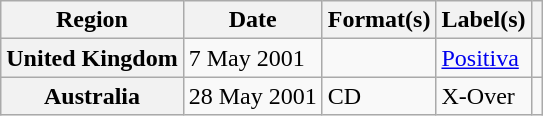<table class="wikitable plainrowheaders">
<tr>
<th scope="col">Region</th>
<th scope="col">Date</th>
<th scope="col">Format(s)</th>
<th scope="col">Label(s)</th>
<th scope="col"></th>
</tr>
<tr>
<th scope="row">United Kingdom</th>
<td>7 May 2001</td>
<td></td>
<td><a href='#'>Positiva</a></td>
<td></td>
</tr>
<tr>
<th scope="row">Australia</th>
<td>28 May 2001</td>
<td>CD</td>
<td>X-Over</td>
<td></td>
</tr>
</table>
